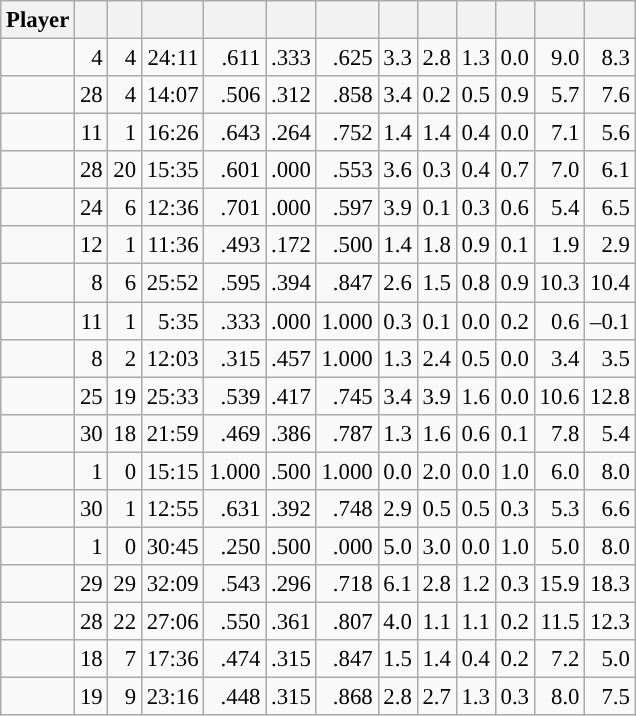<table class="wikitable sortable" style="font-size:95%; text-align:right;">
<tr>
<th>Player</th>
<th></th>
<th></th>
<th></th>
<th></th>
<th></th>
<th></th>
<th></th>
<th></th>
<th></th>
<th></th>
<th></th>
<th></th>
</tr>
<tr>
<td></td>
<td>4</td>
<td>4</td>
<td>24:11</td>
<td>.611</td>
<td>.333</td>
<td>.625</td>
<td>3.3</td>
<td>2.8</td>
<td>1.3</td>
<td>0.0</td>
<td>9.0</td>
<td>8.3</td>
</tr>
<tr>
<td></td>
<td>28</td>
<td>4</td>
<td>14:07</td>
<td>.506</td>
<td>.312</td>
<td>.858</td>
<td>3.4</td>
<td>0.2</td>
<td>0.5</td>
<td>0.9</td>
<td>5.7</td>
<td>7.6</td>
</tr>
<tr>
<td></td>
<td>11</td>
<td>1</td>
<td>16:26</td>
<td>.643</td>
<td>.264</td>
<td>.752</td>
<td>1.4</td>
<td>1.4</td>
<td>0.4</td>
<td>0.0</td>
<td>7.1</td>
<td>5.6</td>
</tr>
<tr>
<td></td>
<td>28</td>
<td>20</td>
<td>15:35</td>
<td>.601</td>
<td>.000</td>
<td>.553</td>
<td>3.6</td>
<td>0.3</td>
<td>0.4</td>
<td>0.7</td>
<td>7.0</td>
<td>6.1</td>
</tr>
<tr>
<td></td>
<td>24</td>
<td>6</td>
<td>12:36</td>
<td>.701</td>
<td>.000</td>
<td>.597</td>
<td>3.9</td>
<td>0.1</td>
<td>0.3</td>
<td>0.6</td>
<td>5.4</td>
<td>6.5</td>
</tr>
<tr>
<td></td>
<td>12</td>
<td>1</td>
<td>11:36</td>
<td>.493</td>
<td>.172</td>
<td>.500</td>
<td>1.4</td>
<td>1.8</td>
<td>0.9</td>
<td>0.1</td>
<td>1.9</td>
<td>2.9</td>
</tr>
<tr>
<td></td>
<td>8</td>
<td>6</td>
<td>25:52</td>
<td>.595</td>
<td>.394</td>
<td>.847</td>
<td>2.6</td>
<td>1.5</td>
<td>0.8</td>
<td>0.9</td>
<td>10.3</td>
<td>10.4</td>
</tr>
<tr>
<td></td>
<td>11</td>
<td>1</td>
<td>5:35</td>
<td>.333</td>
<td>.000</td>
<td>1.000</td>
<td>0.3</td>
<td>0.1</td>
<td>0.0</td>
<td>0.2</td>
<td>0.6</td>
<td>–0.1</td>
</tr>
<tr>
<td></td>
<td>8</td>
<td>2</td>
<td>12:03</td>
<td>.315</td>
<td>.457</td>
<td>1.000</td>
<td>1.3</td>
<td>2.4</td>
<td>0.5</td>
<td>0.0</td>
<td>3.4</td>
<td>3.5</td>
</tr>
<tr>
<td></td>
<td>25</td>
<td>19</td>
<td>25:33</td>
<td>.539</td>
<td>.417</td>
<td>.745</td>
<td>3.4</td>
<td>3.9</td>
<td>1.6</td>
<td>0.0</td>
<td>10.6</td>
<td>12.8</td>
</tr>
<tr>
<td></td>
<td>30</td>
<td>18</td>
<td>21:59</td>
<td>.469</td>
<td>.386</td>
<td>.787</td>
<td>1.3</td>
<td>1.6</td>
<td>0.6</td>
<td>0.1</td>
<td>7.8</td>
<td>5.4</td>
</tr>
<tr>
<td></td>
<td>1</td>
<td>0</td>
<td>15:15</td>
<td>1.000</td>
<td>.500</td>
<td>1.000</td>
<td>0.0</td>
<td>2.0</td>
<td>0.0</td>
<td>1.0</td>
<td>6.0</td>
<td>8.0</td>
</tr>
<tr>
<td></td>
<td>30</td>
<td>1</td>
<td>12:55</td>
<td>.631</td>
<td>.392</td>
<td>.748</td>
<td>2.9</td>
<td>0.5</td>
<td>0.5</td>
<td>0.3</td>
<td>5.3</td>
<td>6.6</td>
</tr>
<tr>
<td></td>
<td>1</td>
<td>0</td>
<td>30:45</td>
<td>.250</td>
<td>.500</td>
<td>.000</td>
<td>5.0</td>
<td>3.0</td>
<td>0.0</td>
<td>1.0</td>
<td>5.0</td>
<td>8.0</td>
</tr>
<tr>
<td></td>
<td>29</td>
<td>29</td>
<td>32:09</td>
<td>.543</td>
<td>.296</td>
<td>.718</td>
<td>6.1</td>
<td>2.8</td>
<td>1.2</td>
<td>0.3</td>
<td>15.9</td>
<td>18.3</td>
</tr>
<tr>
<td></td>
<td>28</td>
<td>22</td>
<td>27:06</td>
<td>.550</td>
<td>.361</td>
<td>.807</td>
<td>4.0</td>
<td>1.1</td>
<td>1.1</td>
<td>0.2</td>
<td>11.5</td>
<td>12.3</td>
</tr>
<tr>
<td></td>
<td>18</td>
<td>7</td>
<td>17:36</td>
<td>.474</td>
<td>.315</td>
<td>.847</td>
<td>1.5</td>
<td>1.4</td>
<td>0.4</td>
<td>0.2</td>
<td>7.2</td>
<td>5.0</td>
</tr>
<tr>
<td></td>
<td>19</td>
<td>9</td>
<td>23:16</td>
<td>.448</td>
<td>.315</td>
<td>.868</td>
<td>2.8</td>
<td>2.7</td>
<td>1.3</td>
<td>0.3</td>
<td>8.0</td>
<td>7.5</td>
</tr>
</table>
